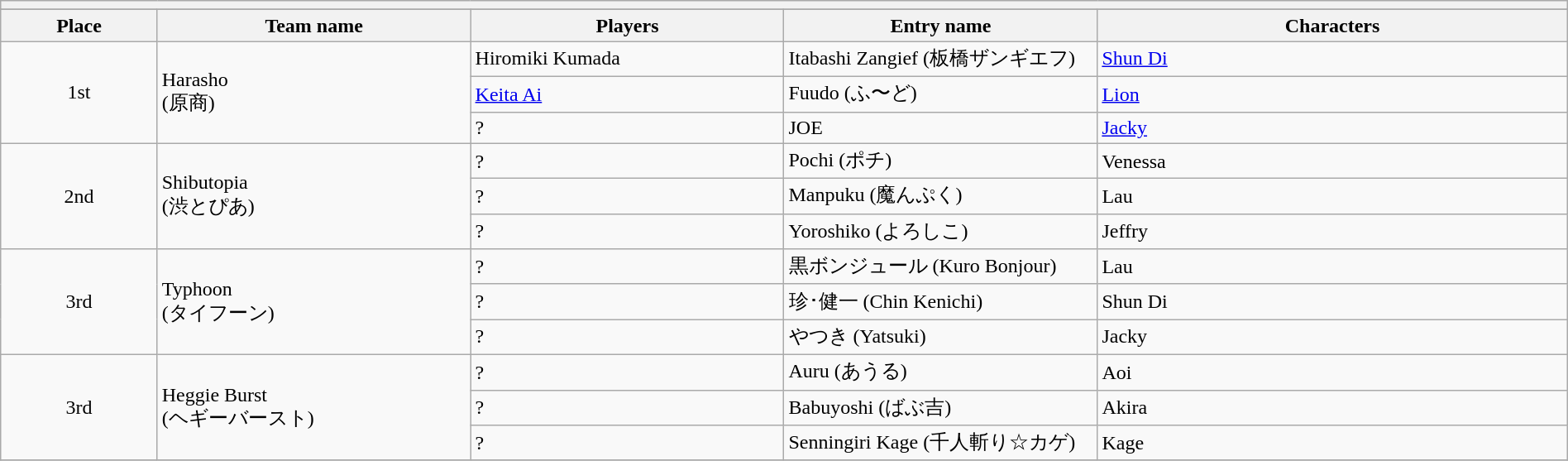<table class="wikitable" width=100%>
<tr>
<th colspan=5></th>
</tr>
<tr bgcolor="#dddddd">
</tr>
<tr>
<th width=10%>Place</th>
<th width=20%>Team name</th>
<th width=20%>Players</th>
<th width=20%>Entry name</th>
<th width=30%>Characters</th>
</tr>
<tr>
<td align=center rowspan="3">1st</td>
<td rowspan="3">Harasho<br>(原商)</td>
<td>Hiromiki Kumada</td>
<td>Itabashi Zangief (板橋ザンギエフ)</td>
<td><a href='#'>Shun Di</a></td>
</tr>
<tr>
<td><a href='#'>Keita Ai</a></td>
<td>Fuudo (ふ〜ど)</td>
<td><a href='#'>Lion</a></td>
</tr>
<tr>
<td>?</td>
<td>JOE</td>
<td><a href='#'>Jacky</a></td>
</tr>
<tr>
<td align=center rowspan="3">2nd</td>
<td rowspan="3">Shibutopia<br>(渋とぴあ)</td>
<td>?</td>
<td>Pochi (ポチ)</td>
<td>Venessa</td>
</tr>
<tr>
<td>?</td>
<td>Manpuku (魔んぷく)</td>
<td>Lau</td>
</tr>
<tr>
<td>?</td>
<td>Yoroshiko (よろしこ)</td>
<td>Jeffry</td>
</tr>
<tr>
<td align=center rowspan="3">3rd</td>
<td rowspan="3">Typhoon<br>(タイフーン)</td>
<td>?</td>
<td>黒ボンジュール (Kuro Bonjour)</td>
<td>Lau</td>
</tr>
<tr>
<td>?</td>
<td>珍･健一 (Chin Kenichi)</td>
<td>Shun Di</td>
</tr>
<tr>
<td>?</td>
<td>やつき (Yatsuki)</td>
<td>Jacky</td>
</tr>
<tr>
<td align=center rowspan="3">3rd</td>
<td rowspan="3">Heggie Burst<br>(ヘギーバースト)</td>
<td>?</td>
<td>Auru (あうる)</td>
<td>Aoi</td>
</tr>
<tr>
<td>?</td>
<td>Babuyoshi (ばぶ吉)</td>
<td>Akira</td>
</tr>
<tr>
<td>?</td>
<td>Senningiri Kage (千人斬り☆カゲ)</td>
<td>Kage</td>
</tr>
<tr>
</tr>
</table>
